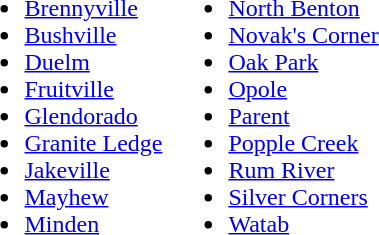<table ----- valign="top">
<tr>
<td><br><ul><li><a href='#'>Brennyville</a></li><li><a href='#'>Bushville</a></li><li><a href='#'>Duelm</a></li><li><a href='#'>Fruitville</a></li><li><a href='#'>Glendorado</a></li><li><a href='#'>Granite Ledge</a></li><li><a href='#'>Jakeville</a></li><li><a href='#'>Mayhew</a></li><li><a href='#'>Minden</a></li></ul></td>
<td><br><ul><li><a href='#'>North Benton</a></li><li><a href='#'>Novak's Corner</a></li><li><a href='#'>Oak Park</a></li><li><a href='#'>Opole</a></li><li><a href='#'>Parent</a></li><li><a href='#'>Popple Creek</a></li><li><a href='#'>Rum River</a></li><li><a href='#'>Silver Corners</a></li><li><a href='#'>Watab</a></li></ul></td>
</tr>
</table>
